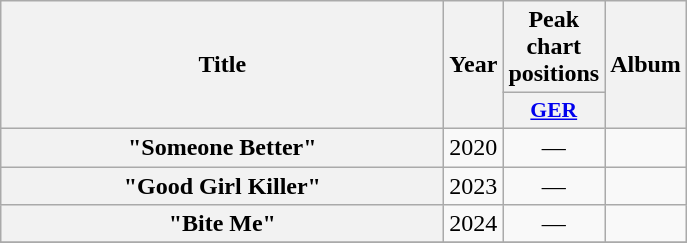<table class="wikitable plainrowheaders" style="text-align:center;">
<tr>
<th scope="col" rowspan="2" style="width:18em;">Title</th>
<th scope="col" rowspan="2">Year</th>
<th scope="col" colspan="1">Peak chart positions</th>
<th scope="col" rowspan="2">Album</th>
</tr>
<tr>
<th scope="col" style="width:2.5em;font-size:90%;"><a href='#'>GER</a></th>
</tr>
<tr>
<th scope="row">"Someone Better"</th>
<td>2020</td>
<td>—</td>
<td></td>
</tr>
<tr>
<th scope="row">"Good Girl Killer"</th>
<td>2023</td>
<td>—</td>
<td></td>
</tr>
<tr>
<th scope="row">"Bite Me"</th>
<td>2024</td>
<td>—</td>
<td></td>
</tr>
<tr>
</tr>
</table>
